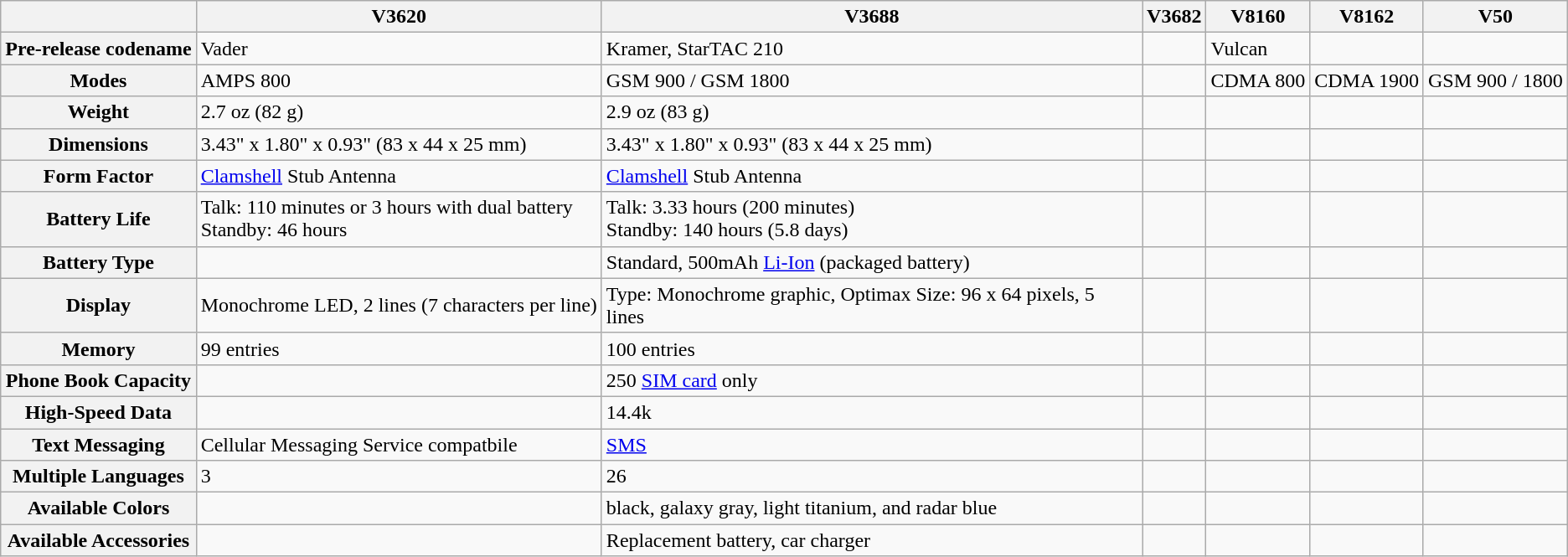<table class="wikitable">
<tr>
<th></th>
<th>V3620</th>
<th>V3688</th>
<th>V3682</th>
<th>V8160</th>
<th>V8162</th>
<th>V50</th>
</tr>
<tr>
<th>Pre-release codename</th>
<td>Vader</td>
<td>Kramer, StarTAC 210</td>
<td></td>
<td>Vulcan</td>
<td></td>
<td></td>
</tr>
<tr>
<th>Modes</th>
<td>AMPS 800</td>
<td>GSM 900 / GSM 1800</td>
<td></td>
<td>CDMA 800</td>
<td>CDMA 1900</td>
<td>GSM 900 / 1800</td>
</tr>
<tr>
<th>Weight</th>
<td>2.7 oz (82 g)</td>
<td>2.9 oz (83 g)</td>
<td></td>
<td></td>
<td></td>
<td></td>
</tr>
<tr>
<th>Dimensions</th>
<td>3.43" x 1.80" x 0.93" (83 x 44 x 25 mm)</td>
<td>3.43" x 1.80" x 0.93" (83 x 44 x 25 mm)</td>
<td></td>
<td></td>
<td></td>
<td></td>
</tr>
<tr>
<th>Form Factor</th>
<td><a href='#'>Clamshell</a> Stub Antenna</td>
<td><a href='#'>Clamshell</a> Stub Antenna</td>
<td></td>
<td></td>
<td></td>
<td></td>
</tr>
<tr>
<th>Battery Life</th>
<td>Talk: 110 minutes or 3 hours with dual battery<br>Standby: 46 hours</td>
<td>Talk: 3.33 hours (200 minutes)<br>Standby: 140 hours   (5.8 days)</td>
<td></td>
<td></td>
<td></td>
<td></td>
</tr>
<tr>
<th>Battery Type</th>
<td></td>
<td>Standard, 500mAh <a href='#'>Li-Ion</a> (packaged battery)</td>
<td></td>
<td></td>
<td></td>
<td></td>
</tr>
<tr>
<th>Display</th>
<td>Monochrome LED, 2 lines (7 characters per line)</td>
<td>Type: Monochrome graphic, Optimax Size: 96 x 64 pixels, 5 lines</td>
<td></td>
<td></td>
<td></td>
<td></td>
</tr>
<tr>
<th>Memory</th>
<td>99 entries</td>
<td>100 entries</td>
<td></td>
<td></td>
<td></td>
<td></td>
</tr>
<tr>
<th>Phone Book Capacity</th>
<td></td>
<td>250 <a href='#'>SIM card</a> only</td>
<td></td>
<td></td>
<td></td>
<td></td>
</tr>
<tr>
<th>High-Speed Data</th>
<td></td>
<td>14.4k</td>
<td></td>
<td></td>
<td></td>
<td></td>
</tr>
<tr>
<th>Text Messaging</th>
<td>Cellular Messaging Service compatbile</td>
<td><a href='#'>SMS</a></td>
<td></td>
<td></td>
<td></td>
<td></td>
</tr>
<tr>
<th>Multiple Languages</th>
<td>3</td>
<td>26</td>
<td></td>
<td></td>
<td></td>
<td></td>
</tr>
<tr>
<th>Available Colors</th>
<td></td>
<td>black, galaxy gray, light titanium, and radar blue</td>
<td></td>
<td></td>
<td></td>
<td></td>
</tr>
<tr>
<th>Available Accessories</th>
<td></td>
<td>Replacement battery, car charger</td>
<td></td>
<td></td>
<td></td>
<td></td>
</tr>
</table>
